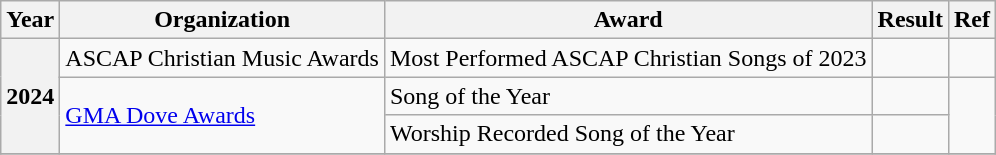<table class="wikitable plainrowheaders">
<tr>
<th>Year</th>
<th>Organization</th>
<th>Award</th>
<th>Result</th>
<th style="text-align:center">Ref</th>
</tr>
<tr>
<th scope="row" rowspan="3">2024</th>
<td>ASCAP Christian Music Awards</td>
<td>Most Performed ASCAP Christian Songs of 2023</td>
<td></td>
<td></td>
</tr>
<tr>
<td rowspan="2"><a href='#'>GMA Dove Awards</a></td>
<td>Song of the Year</td>
<td></td>
<td rowspan="2"></td>
</tr>
<tr>
<td>Worship Recorded Song of the Year</td>
<td></td>
</tr>
<tr>
</tr>
</table>
